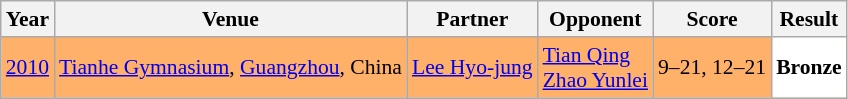<table class="sortable wikitable" style="font-size: 90%;">
<tr>
<th>Year</th>
<th>Venue</th>
<th>Partner</th>
<th>Opponent</th>
<th>Score</th>
<th>Result</th>
</tr>
<tr style="background:#FFB069">
<td align="center"><a href='#'>2010</a></td>
<td align="left"><a href='#'>Tianhe Gymnasium</a>, <a href='#'>Guangzhou</a>, China</td>
<td align="left"> <a href='#'>Lee Hyo-jung</a></td>
<td align="left"> <a href='#'>Tian Qing</a><br> <a href='#'>Zhao Yunlei</a></td>
<td align="left">9–21, 12–21</td>
<td style="text-align:left; background:white"> <strong>Bronze</strong></td>
</tr>
</table>
